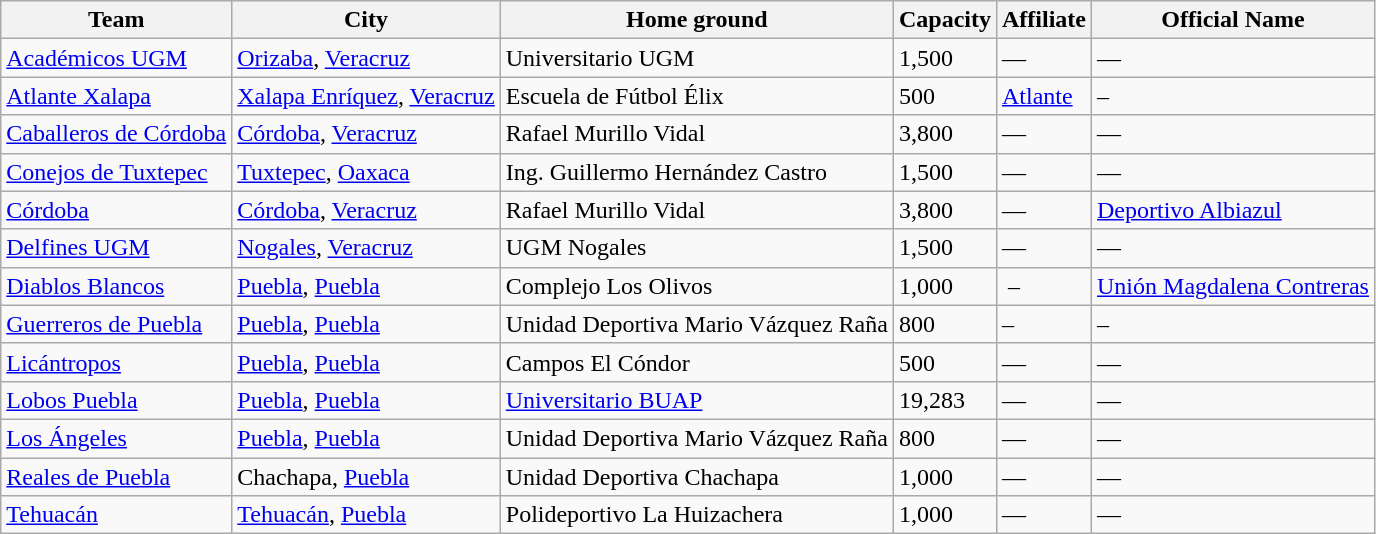<table class="wikitable sortable">
<tr>
<th>Team</th>
<th>City</th>
<th>Home ground</th>
<th>Capacity</th>
<th>Affiliate</th>
<th>Official Name</th>
</tr>
<tr>
<td><a href='#'>Académicos UGM</a></td>
<td><a href='#'>Orizaba</a>, <a href='#'>Veracruz</a></td>
<td>Universitario UGM</td>
<td>1,500</td>
<td>—</td>
<td>—</td>
</tr>
<tr>
<td><a href='#'>Atlante Xalapa</a></td>
<td><a href='#'>Xalapa Enríquez</a>, <a href='#'>Veracruz</a></td>
<td>Escuela de Fútbol Élix</td>
<td>500</td>
<td><a href='#'>Atlante</a></td>
<td>–</td>
</tr>
<tr>
<td><a href='#'>Caballeros de Córdoba</a></td>
<td><a href='#'>Córdoba</a>, <a href='#'>Veracruz</a></td>
<td>Rafael Murillo Vidal</td>
<td>3,800</td>
<td>—</td>
<td>—</td>
</tr>
<tr>
<td><a href='#'>Conejos de Tuxtepec</a></td>
<td><a href='#'>Tuxtepec</a>, <a href='#'>Oaxaca</a></td>
<td>Ing. Guillermo Hernández Castro</td>
<td>1,500</td>
<td>—</td>
<td>—</td>
</tr>
<tr>
<td><a href='#'>Córdoba</a></td>
<td><a href='#'>Córdoba</a>, <a href='#'>Veracruz</a></td>
<td>Rafael Murillo Vidal</td>
<td>3,800</td>
<td>—</td>
<td><a href='#'>Deportivo Albiazul</a></td>
</tr>
<tr>
<td><a href='#'>Delfines UGM</a></td>
<td><a href='#'>Nogales</a>, <a href='#'>Veracruz</a></td>
<td>UGM Nogales</td>
<td>1,500</td>
<td>—</td>
<td>—</td>
</tr>
<tr>
<td><a href='#'>Diablos Blancos</a></td>
<td><a href='#'>Puebla</a>, <a href='#'>Puebla</a></td>
<td>Complejo Los Olivos</td>
<td>1,000</td>
<td> – </td>
<td><a href='#'>Unión Magdalena Contreras</a></td>
</tr>
<tr>
<td><a href='#'>Guerreros de Puebla</a></td>
<td><a href='#'>Puebla</a>, <a href='#'>Puebla</a></td>
<td>Unidad Deportiva Mario Vázquez Raña</td>
<td>800</td>
<td>–</td>
<td>–</td>
</tr>
<tr>
<td><a href='#'>Licántropos</a></td>
<td><a href='#'>Puebla</a>, <a href='#'>Puebla</a></td>
<td>Campos El Cóndor</td>
<td>500</td>
<td>—</td>
<td>—</td>
</tr>
<tr>
<td><a href='#'>Lobos Puebla</a></td>
<td><a href='#'>Puebla</a>, <a href='#'>Puebla</a></td>
<td><a href='#'>Universitario BUAP</a></td>
<td>19,283</td>
<td>—</td>
<td>—</td>
</tr>
<tr>
<td><a href='#'>Los Ángeles</a></td>
<td><a href='#'>Puebla</a>, <a href='#'>Puebla</a></td>
<td>Unidad Deportiva Mario Vázquez Raña</td>
<td>800</td>
<td>—</td>
<td>—</td>
</tr>
<tr>
<td><a href='#'>Reales de Puebla</a></td>
<td>Chachapa, <a href='#'>Puebla</a></td>
<td>Unidad Deportiva Chachapa</td>
<td>1,000</td>
<td>—</td>
<td>—</td>
</tr>
<tr>
<td><a href='#'>Tehuacán</a></td>
<td><a href='#'>Tehuacán</a>, <a href='#'>Puebla</a></td>
<td>Polideportivo La Huizachera</td>
<td>1,000</td>
<td>—</td>
<td>—</td>
</tr>
</table>
